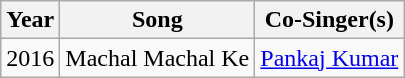<table class="wikitable sortable">
<tr>
<th>Year</th>
<th>Song</th>
<th>Co-Singer(s)</th>
</tr>
<tr>
<td>2016</td>
<td>Machal Machal Ke</td>
<td><a href='#'>Pankaj Kumar</a></td>
</tr>
</table>
